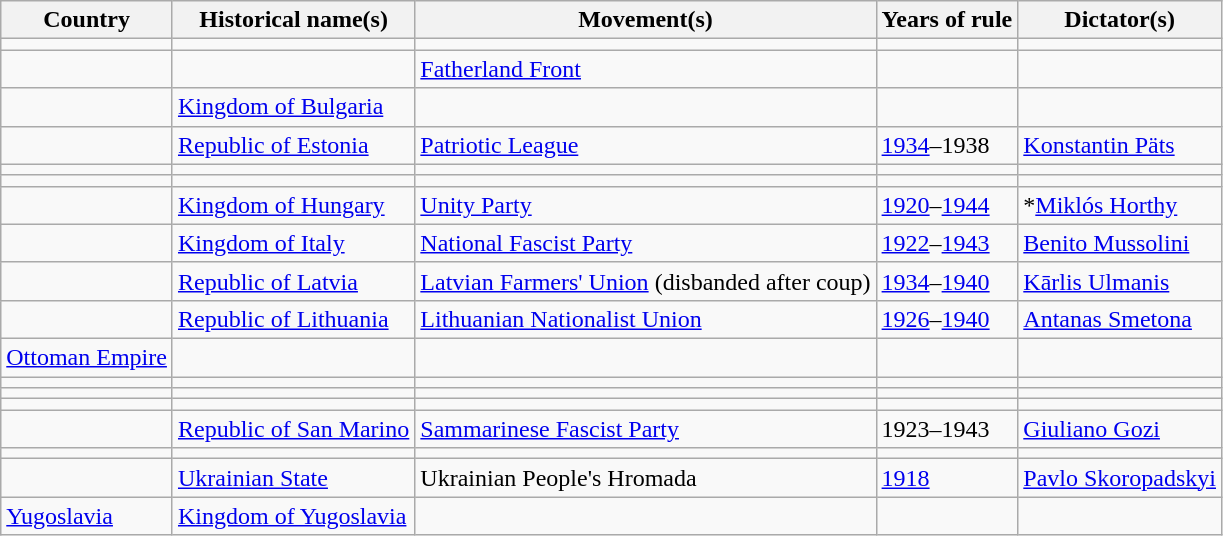<table class="wikitable">
<tr>
<th>Country</th>
<th>Historical name(s)</th>
<th>Movement(s)</th>
<th>Years of rule</th>
<th>Dictator(s)</th>
</tr>
<tr>
<td></td>
<td></td>
<td></td>
<td></td>
<td></td>
</tr>
<tr>
<td></td>
<td></td>
<td><a href='#'>Fatherland Front</a></td>
<td></td>
<td></td>
</tr>
<tr>
<td></td>
<td><a href='#'>Kingdom of Bulgaria</a></td>
<td></td>
<td></td>
<td></td>
</tr>
<tr>
<td></td>
<td><a href='#'>Republic of Estonia</a></td>
<td><a href='#'>Patriotic League</a></td>
<td><a href='#'>1934</a>–1938</td>
<td><a href='#'>Konstantin Päts</a></td>
</tr>
<tr>
<td></td>
<td></td>
<td></td>
<td></td>
<td></td>
</tr>
<tr>
<td></td>
<td></td>
<td></td>
<td></td>
<td></td>
</tr>
<tr>
<td></td>
<td><a href='#'>Kingdom of Hungary</a></td>
<td><a href='#'>Unity Party</a></td>
<td><a href='#'>1920</a>–<a href='#'>1944</a></td>
<td>*<a href='#'>Miklós Horthy</a></td>
</tr>
<tr>
<td></td>
<td><a href='#'>Kingdom of Italy</a></td>
<td><a href='#'>National Fascist Party</a></td>
<td><a href='#'>1922</a>–<a href='#'>1943</a></td>
<td><a href='#'>Benito Mussolini</a></td>
</tr>
<tr>
<td></td>
<td><a href='#'>Republic of Latvia</a></td>
<td><a href='#'>Latvian Farmers' Union</a> (disbanded after coup)</td>
<td><a href='#'>1934</a>–<a href='#'>1940</a></td>
<td><a href='#'>Kārlis Ulmanis</a></td>
</tr>
<tr>
<td></td>
<td><a href='#'>Republic of Lithuania</a></td>
<td><a href='#'>Lithuanian Nationalist Union</a></td>
<td><a href='#'>1926</a>–<a href='#'>1940</a></td>
<td><a href='#'>Antanas Smetona</a></td>
</tr>
<tr>
<td> <a href='#'>Ottoman Empire</a></td>
<td></td>
<td></td>
<td></td>
<td></td>
</tr>
<tr>
<td></td>
<td></td>
<td></td>
<td></td>
<td></td>
</tr>
<tr>
<td></td>
<td></td>
<td></td>
<td></td>
<td></td>
</tr>
<tr>
<td></td>
<td></td>
<td></td>
<td></td>
<td></td>
</tr>
<tr>
<td></td>
<td><a href='#'>Republic of San Marino</a></td>
<td><a href='#'>Sammarinese Fascist Party</a></td>
<td>1923–1943</td>
<td><a href='#'>Giuliano Gozi</a></td>
</tr>
<tr>
<td></td>
<td></td>
<td></td>
<td></td>
<td></td>
</tr>
<tr>
<td></td>
<td>  <a href='#'>Ukrainian State</a></td>
<td>Ukrainian People's Hromada</td>
<td><a href='#'>1918</a></td>
<td><a href='#'>Pavlo Skoropadskyi</a></td>
</tr>
<tr>
<td> <a href='#'>Yugoslavia</a></td>
<td><a href='#'>Kingdom of Yugoslavia</a></td>
<td></td>
<td></td>
<td></td>
</tr>
</table>
